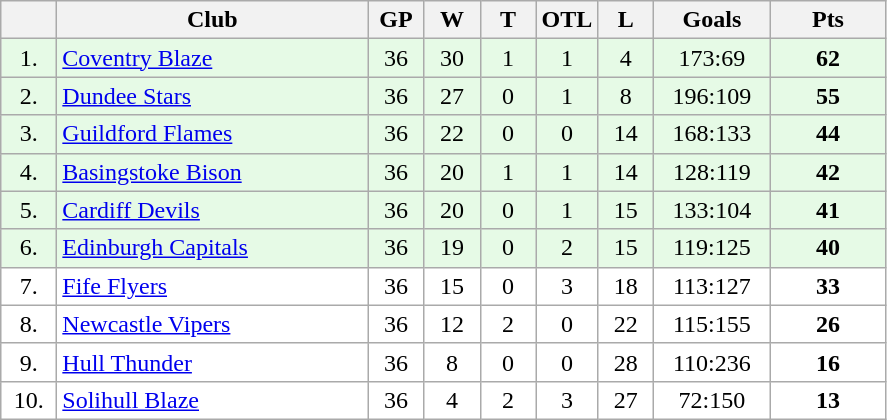<table class="wikitable">
<tr>
<th width="30"></th>
<th width="200">Club</th>
<th width="30">GP</th>
<th width="30">W</th>
<th width="30">T</th>
<th width="30">OTL</th>
<th width="30">L</th>
<th width="70">Goals</th>
<th width="70">Pts</th>
</tr>
<tr bgcolor="#e6fae6" align="center">
<td>1.</td>
<td align="left"><a href='#'>Coventry Blaze</a></td>
<td>36</td>
<td>30</td>
<td>1</td>
<td>1</td>
<td>4</td>
<td>173:69</td>
<td><strong>62</strong></td>
</tr>
<tr bgcolor="#e6fae6" align="center">
<td>2.</td>
<td align="left"><a href='#'>Dundee Stars</a></td>
<td>36</td>
<td>27</td>
<td>0</td>
<td>1</td>
<td>8</td>
<td>196:109</td>
<td><strong>55</strong></td>
</tr>
<tr bgcolor="#e6fae6" align="center">
<td>3.</td>
<td align="left"><a href='#'>Guildford Flames</a></td>
<td>36</td>
<td>22</td>
<td>0</td>
<td>0</td>
<td>14</td>
<td>168:133</td>
<td><strong>44</strong></td>
</tr>
<tr bgcolor="#e6fae6" align="center">
<td>4.</td>
<td align="left"><a href='#'>Basingstoke Bison</a></td>
<td>36</td>
<td>20</td>
<td>1</td>
<td>1</td>
<td>14</td>
<td>128:119</td>
<td><strong>42</strong></td>
</tr>
<tr bgcolor="#e6fae6" align="center">
<td>5.</td>
<td align="left"><a href='#'>Cardiff Devils</a></td>
<td>36</td>
<td>20</td>
<td>0</td>
<td>1</td>
<td>15</td>
<td>133:104</td>
<td><strong>41</strong></td>
</tr>
<tr bgcolor="#e6fae6" align="center">
<td>6.</td>
<td align="left"><a href='#'>Edinburgh Capitals</a></td>
<td>36</td>
<td>19</td>
<td>0</td>
<td>2</td>
<td>15</td>
<td>119:125</td>
<td><strong>40</strong></td>
</tr>
<tr bgcolor="#FFFFFF" align="center">
<td>7.</td>
<td align="left"><a href='#'>Fife Flyers</a></td>
<td>36</td>
<td>15</td>
<td>0</td>
<td>3</td>
<td>18</td>
<td>113:127</td>
<td><strong>33</strong></td>
</tr>
<tr bgcolor="#FFFFFF" align="center">
<td>8.</td>
<td align="left"><a href='#'>Newcastle Vipers</a></td>
<td>36</td>
<td>12</td>
<td>2</td>
<td>0</td>
<td>22</td>
<td>115:155</td>
<td><strong>26</strong></td>
</tr>
<tr bgcolor="#FFFFFF" align="center">
<td>9.</td>
<td align="left"><a href='#'>Hull Thunder</a></td>
<td>36</td>
<td>8</td>
<td>0</td>
<td>0</td>
<td>28</td>
<td>110:236</td>
<td><strong>16</strong></td>
</tr>
<tr bgcolor="#FFFFFF" align="center">
<td>10.</td>
<td align="left"><a href='#'>Solihull Blaze</a></td>
<td>36</td>
<td>4</td>
<td>2</td>
<td>3</td>
<td>27</td>
<td>72:150</td>
<td><strong>13</strong></td>
</tr>
</table>
